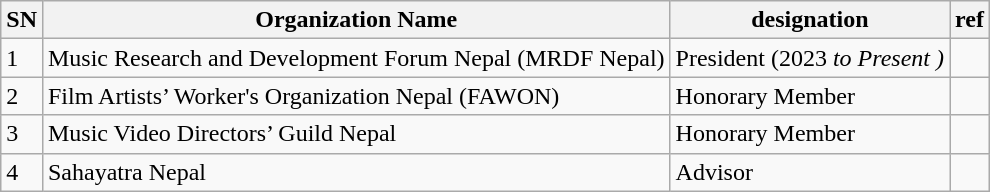<table class="wikitable sortable">
<tr>
<th>SN</th>
<th>Organization Name</th>
<th>designation</th>
<th>ref</th>
</tr>
<tr>
<td>1</td>
<td>Music Research and Development Forum Nepal (MRDF Nepal)</td>
<td>President  (2023 <em>to Present</em> <em>)</em></td>
<td></td>
</tr>
<tr>
<td>2</td>
<td>Film Artists’ Worker's Organization Nepal (FAWON)</td>
<td>Honorary Member</td>
<td></td>
</tr>
<tr>
<td>3</td>
<td>Music Video Directors’ Guild Nepal</td>
<td>Honorary Member</td>
<td></td>
</tr>
<tr>
<td>4</td>
<td>Sahayatra Nepal</td>
<td>Advisor</td>
<td></td>
</tr>
</table>
